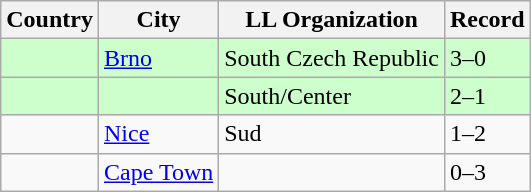<table class="wikitable">
<tr>
<th>Country</th>
<th>City</th>
<th>LL Organization</th>
<th>Record</th>
</tr>
<tr bgcolor="ccffcc">
<td></td>
<td><a href='#'>Brno</a></td>
<td>South Czech Republic</td>
<td>3–0</td>
</tr>
<tr bgcolor="ccffcc">
<td><strong></strong></td>
<td></td>
<td>South/Center</td>
<td>2–1</td>
</tr>
<tr>
<td><strong></strong></td>
<td><a href='#'>Nice</a></td>
<td>Sud</td>
<td>1–2</td>
</tr>
<tr>
<td><strong></strong></td>
<td><a href='#'>Cape Town</a></td>
<td></td>
<td>0–3</td>
</tr>
</table>
